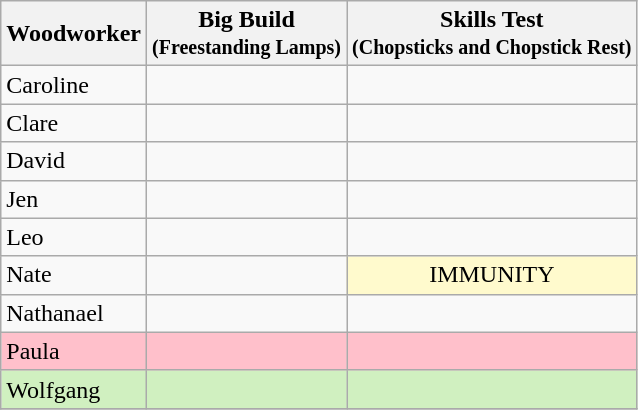<table class="wikitable" style="text-align:center;">
<tr>
<th>Woodworker</th>
<th>Big Build<br><small>(Freestanding Lamps)</small></th>
<th>Skills Test<br><small>(Chopsticks and Chopstick Rest)</small></th>
</tr>
<tr>
<td align="left">Caroline</td>
<td align="left"></td>
<td></td>
</tr>
<tr>
<td align="left">Clare</td>
<td align="left"></td>
<td></td>
</tr>
<tr>
<td align="left">David</td>
<td align="left"></td>
<td></td>
</tr>
<tr>
<td align="left">Jen</td>
<td align="left"></td>
<td></td>
</tr>
<tr>
<td align="left">Leo</td>
<td align="left"></td>
<td></td>
</tr>
<tr>
<td align="left">Nate</td>
<td align="left"></td>
<td colspan="1" style="background:lemonchiffon;">IMMUNITY</td>
</tr>
<tr>
<td align="left">Nathanael</td>
<td align="left"></td>
<td></td>
</tr>
<tr style="background:Pink;">
<td align="left">Paula</td>
<td align="left"></td>
<td></td>
</tr>
<tr style="background:#d0f0c0;">
<td align="left">Wolfgang</td>
<td align="left"></td>
<td></td>
</tr>
<tr>
</tr>
</table>
